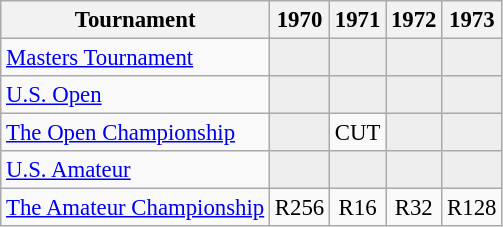<table class="wikitable" style="font-size:95%;text-align:center;">
<tr>
<th>Tournament</th>
<th>1970</th>
<th>1971</th>
<th>1972</th>
<th>1973</th>
</tr>
<tr>
<td align=left><a href='#'>Masters Tournament</a></td>
<td style="background:#eeeeee;"></td>
<td style="background:#eeeeee;"></td>
<td style="background:#eeeeee;"></td>
<td style="background:#eeeeee;"></td>
</tr>
<tr>
<td align=left><a href='#'>U.S. Open</a></td>
<td style="background:#eeeeee;"></td>
<td style="background:#eeeeee;"></td>
<td style="background:#eeeeee;"></td>
<td style="background:#eeeeee;"></td>
</tr>
<tr>
<td align=left><a href='#'>The Open Championship</a></td>
<td style="background:#eeeeee;"></td>
<td>CUT</td>
<td style="background:#eeeeee;"></td>
<td style="background:#eeeeee;"></td>
</tr>
<tr>
<td align=left><a href='#'>U.S. Amateur</a></td>
<td style="background:#eeeeee;"></td>
<td style="background:#eeeeee;"></td>
<td style="background:#eeeeee;"></td>
<td style="background:#eeeeee;"></td>
</tr>
<tr>
<td align=left><a href='#'>The Amateur Championship</a></td>
<td>R256</td>
<td>R16</td>
<td>R32</td>
<td>R128</td>
</tr>
</table>
